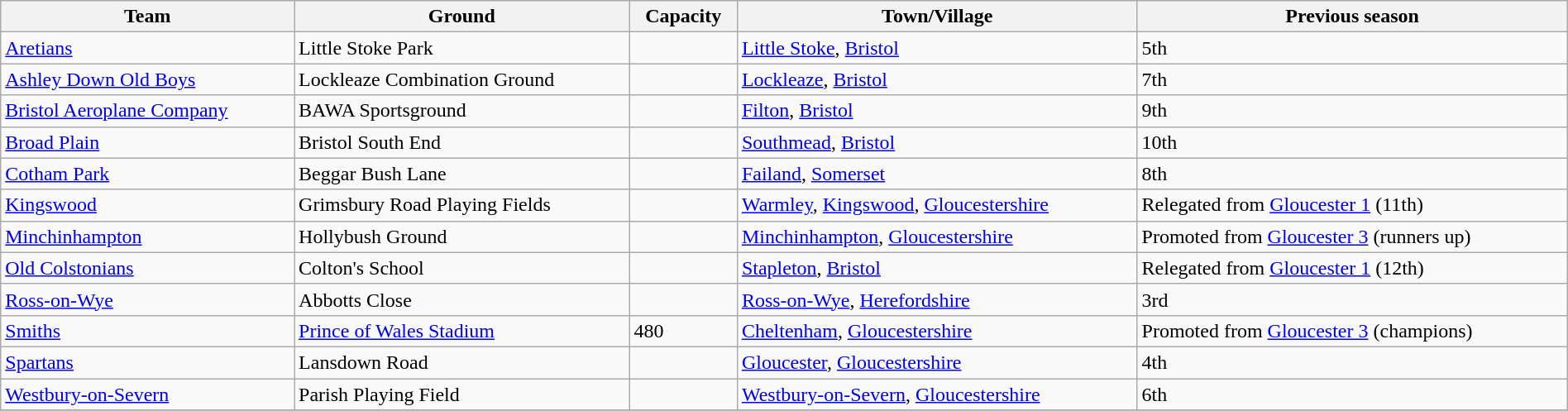<table class="wikitable sortable" width=100%>
<tr>
<th>Team</th>
<th>Ground</th>
<th>Capacity</th>
<th>Town/Village</th>
<th>Previous season</th>
</tr>
<tr>
<td><a href='#'>Aretians</a></td>
<td>Little Stoke Park</td>
<td></td>
<td><a href='#'>Little Stoke</a>, <a href='#'>Bristol</a></td>
<td>5th</td>
</tr>
<tr>
<td><a href='#'>Ashley Down Old Boys</a></td>
<td>Lockleaze Combination Ground</td>
<td></td>
<td><a href='#'>Lockleaze</a>, <a href='#'>Bristol</a></td>
<td>7th</td>
</tr>
<tr>
<td><a href='#'>Bristol Aeroplane Company</a></td>
<td>BAWA Sportsground</td>
<td></td>
<td><a href='#'>Filton</a>, <a href='#'>Bristol</a></td>
<td>9th</td>
</tr>
<tr>
<td><a href='#'>Broad Plain</a></td>
<td>Bristol South End</td>
<td></td>
<td><a href='#'>Southmead</a>, <a href='#'>Bristol</a></td>
<td>10th</td>
</tr>
<tr>
<td><a href='#'>Cotham Park</a></td>
<td>Beggar Bush Lane</td>
<td></td>
<td><a href='#'>Failand</a>, <a href='#'>Somerset</a></td>
<td>8th</td>
</tr>
<tr>
<td><a href='#'>Kingswood</a></td>
<td>Grimsbury Road Playing Fields</td>
<td></td>
<td><a href='#'>Warmley</a>, <a href='#'>Kingswood</a>, <a href='#'>Gloucestershire</a></td>
<td>Relegated from <a href='#'>Gloucester 1</a> (11th)</td>
</tr>
<tr>
<td><a href='#'>Minchinhampton</a></td>
<td>Hollybush Ground</td>
<td></td>
<td><a href='#'>Minchinhampton</a>, <a href='#'>Gloucestershire</a></td>
<td>Promoted from <a href='#'>Gloucester 3</a> (runners up)</td>
</tr>
<tr>
<td><a href='#'>Old Colstonians</a></td>
<td>Colton's School</td>
<td></td>
<td><a href='#'>Stapleton</a>, <a href='#'>Bristol</a></td>
<td>Relegated from <a href='#'>Gloucester 1</a> (12th)</td>
</tr>
<tr>
<td><a href='#'>Ross-on-Wye</a></td>
<td>Abbotts Close</td>
<td></td>
<td><a href='#'>Ross-on-Wye</a>, <a href='#'>Herefordshire</a></td>
<td>3rd</td>
</tr>
<tr>
<td><a href='#'>Smiths</a></td>
<td><a href='#'>Prince of Wales Stadium</a></td>
<td>480</td>
<td><a href='#'>Cheltenham</a>, <a href='#'>Gloucestershire</a></td>
<td>Promoted from <a href='#'>Gloucester 3</a> (champions)</td>
</tr>
<tr>
<td><a href='#'>Spartans</a></td>
<td>Lansdown Road</td>
<td></td>
<td><a href='#'>Gloucester</a>, <a href='#'>Gloucestershire</a></td>
<td>4th</td>
</tr>
<tr>
<td><a href='#'>Westbury-on-Severn</a></td>
<td>Parish Playing Field</td>
<td></td>
<td><a href='#'>Westbury-on-Severn</a>, <a href='#'>Gloucestershire</a></td>
<td>6th</td>
</tr>
<tr>
</tr>
</table>
